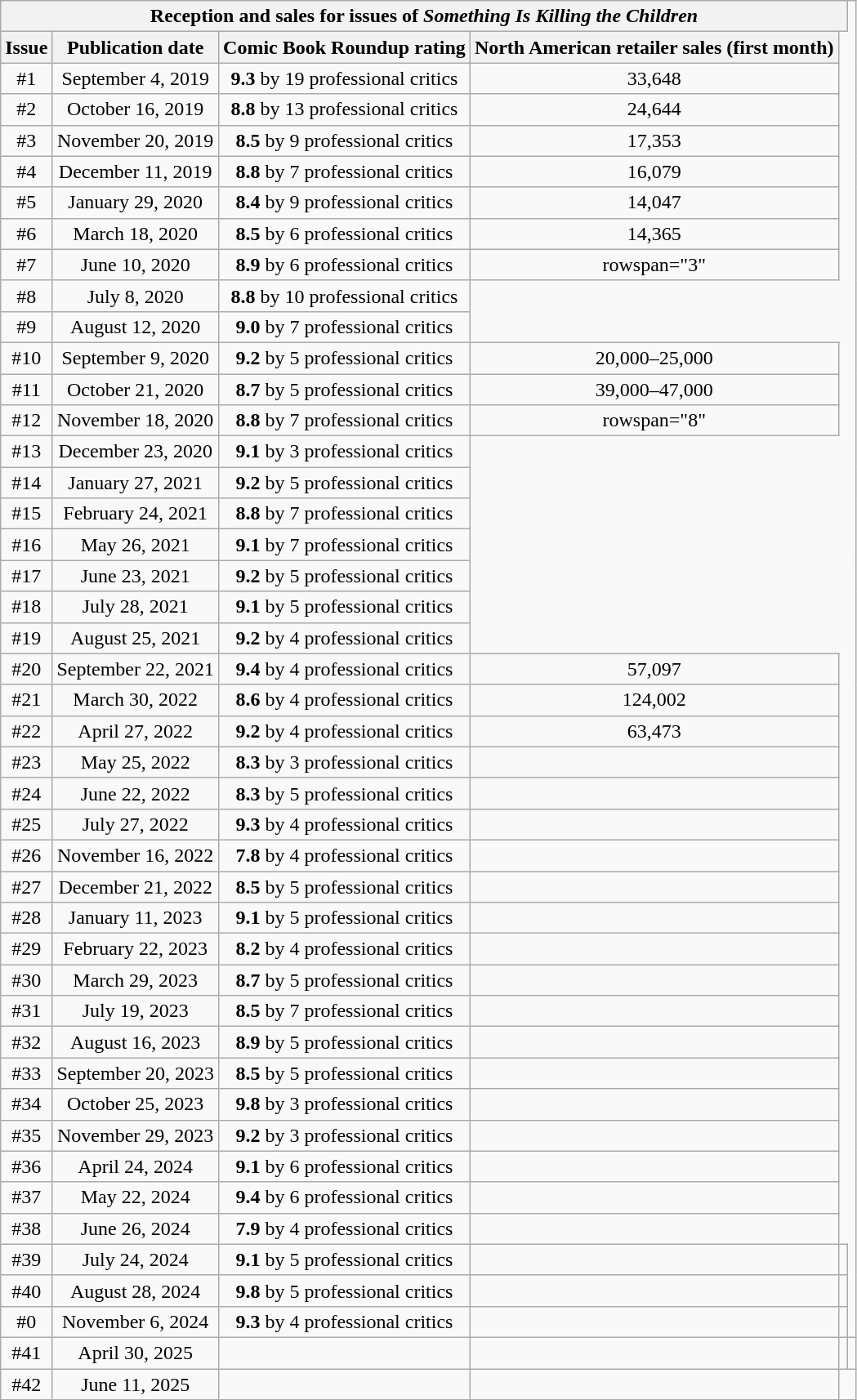<table class="wikitable plainrowheaders mw-collapsible mw-collapsed" style="text-align:center;">
<tr>
<th colspan="5">Reception and sales for issues of <em>Something Is Killing the Children</em></th>
</tr>
<tr>
<th scope="col">Issue</th>
<th scope="col">Publication date</th>
<th scope="col">Comic Book Roundup rating</th>
<th scope="col">North American retailer sales (first month)</th>
</tr>
<tr>
<td>#1</td>
<td>September 4, 2019</td>
<td><strong>9.3</strong> by 19 professional critics</td>
<td>33,648</td>
</tr>
<tr>
<td>#2</td>
<td>October 16, 2019</td>
<td><strong>8.8</strong> by 13 professional critics</td>
<td>24,644</td>
</tr>
<tr>
<td>#3</td>
<td>November 20, 2019</td>
<td><strong>8.5</strong> by 9 professional critics</td>
<td>17,353</td>
</tr>
<tr>
<td>#4</td>
<td>December 11, 2019</td>
<td><strong>8.8</strong> by 7 professional critics</td>
<td>16,079</td>
</tr>
<tr>
<td>#5</td>
<td>January 29, 2020</td>
<td><strong>8.4</strong> by 9 professional critics</td>
<td>14,047</td>
</tr>
<tr>
<td>#6</td>
<td>March 18, 2020</td>
<td><strong>8.5</strong> by 6 professional critics</td>
<td>14,365</td>
</tr>
<tr>
<td>#7</td>
<td>June 10, 2020</td>
<td><strong>8.9</strong> by 6 professional critics</td>
<td>rowspan="3" </td>
</tr>
<tr>
<td>#8</td>
<td>July 8, 2020</td>
<td><strong>8.8</strong> by 10 professional critics</td>
</tr>
<tr>
<td>#9</td>
<td>August 12, 2020</td>
<td><strong>9.0</strong> by 7 professional critics</td>
</tr>
<tr>
<td>#10</td>
<td>September 9, 2020</td>
<td><strong>9.2</strong> by 5 professional critics</td>
<td>20,000–25,000</td>
</tr>
<tr>
<td>#11</td>
<td>October 21, 2020</td>
<td><strong>8.7</strong> by 5 professional critics</td>
<td>39,000–47,000</td>
</tr>
<tr>
<td>#12</td>
<td>November 18, 2020</td>
<td><strong>8.8</strong> by 7 professional critics</td>
<td>rowspan="8" </td>
</tr>
<tr>
<td>#13</td>
<td>December 23, 2020</td>
<td><strong>9.1</strong> by 3 professional critics</td>
</tr>
<tr>
<td>#14</td>
<td>January 27, 2021</td>
<td><strong>9.2</strong> by 5 professional critics</td>
</tr>
<tr>
<td>#15</td>
<td>February 24, 2021</td>
<td><strong>8.8</strong> by 7 professional critics</td>
</tr>
<tr>
<td>#16</td>
<td>May 26, 2021</td>
<td><strong>9.1</strong> by 7 professional critics</td>
</tr>
<tr>
<td>#17</td>
<td>June 23, 2021</td>
<td><strong>9.2</strong> by 5 professional critics</td>
</tr>
<tr>
<td>#18</td>
<td>July 28, 2021</td>
<td><strong>9.1</strong> by 5 professional critics</td>
</tr>
<tr>
<td>#19</td>
<td>August 25, 2021</td>
<td><strong>9.2</strong> by 4 professional critics</td>
</tr>
<tr>
<td>#20</td>
<td>September 22, 2021</td>
<td><strong>9.4</strong> by 4 professional critics</td>
<td>57,097</td>
</tr>
<tr>
<td>#21</td>
<td>March 30, 2022</td>
<td><strong>8.6</strong> by 4 professional critics</td>
<td>124,002</td>
</tr>
<tr>
<td>#22</td>
<td>April 27, 2022</td>
<td><strong>9.2</strong> by 4 professional critics</td>
<td>63,473</td>
</tr>
<tr>
<td>#23</td>
<td>May 25, 2022</td>
<td><strong>8.3</strong> by 3 professional critics</td>
<td></td>
</tr>
<tr>
<td>#24</td>
<td>June 22, 2022</td>
<td><strong>8.3</strong> by 5 professional critics</td>
<td></td>
</tr>
<tr>
<td>#25</td>
<td>July 27, 2022</td>
<td><strong>9.3</strong> by 4 professional critics</td>
<td></td>
</tr>
<tr>
<td>#26</td>
<td>November 16, 2022</td>
<td><strong>7.8</strong> by 4 professional critics</td>
<td></td>
</tr>
<tr>
<td>#27</td>
<td>December 21, 2022</td>
<td><strong>8.5</strong> by 5 professional critics</td>
<td></td>
</tr>
<tr>
<td>#28</td>
<td>January 11, 2023</td>
<td><strong>9.1</strong> by 5 professional critics</td>
<td></td>
</tr>
<tr>
<td>#29</td>
<td>February 22, 2023</td>
<td><strong>8.2</strong> by 4 professional critics</td>
<td></td>
</tr>
<tr>
<td>#30</td>
<td>March 29, 2023</td>
<td><strong>8.7</strong> by 5 professional critics</td>
<td></td>
</tr>
<tr>
<td>#31</td>
<td>July 19, 2023</td>
<td><strong>8.5</strong> by 7 professional critics</td>
<td></td>
</tr>
<tr>
<td>#32</td>
<td>August 16, 2023</td>
<td><strong>8.9</strong> by 5 professional critics</td>
<td></td>
</tr>
<tr>
<td>#33</td>
<td>September 20, 2023</td>
<td><strong>8.5</strong> by 5 professional critics</td>
<td></td>
</tr>
<tr>
<td>#34</td>
<td>October 25, 2023</td>
<td><strong>9.8</strong> by 3 professional critics</td>
<td></td>
</tr>
<tr>
<td>#35</td>
<td>November 29, 2023</td>
<td><strong>9.2</strong> by 3 professional critics</td>
<td></td>
</tr>
<tr>
<td>#36</td>
<td>April 24, 2024</td>
<td><strong>9.1</strong> by 6 professional critics</td>
<td></td>
</tr>
<tr>
<td>#37</td>
<td>May 22, 2024</td>
<td><strong>9.4</strong> by 6 professional critics</td>
<td></td>
</tr>
<tr>
<td>#38</td>
<td>June 26, 2024</td>
<td><strong>7.9</strong> by 4 professional critics</td>
<td></td>
</tr>
<tr>
<td>#39</td>
<td>July 24, 2024</td>
<td><strong>9.1</strong> by 5 professional critics</td>
<td></td>
<td></td>
</tr>
<tr>
<td>#40</td>
<td>August 28, 2024</td>
<td><strong>9.8</strong> by 5 professional critics</td>
<td></td>
<td></td>
</tr>
<tr>
<td>#0</td>
<td>November 6, 2024</td>
<td><strong>9.3</strong> by 4 professional critics</td>
<td></td>
<td></td>
</tr>
<tr>
<td>#41</td>
<td>April 30, 2025</td>
<td></td>
<td></td>
<td></td>
<td></td>
</tr>
<tr>
<td>#42</td>
<td>June 11, 2025</td>
<td></td>
<td></td>
</tr>
</table>
